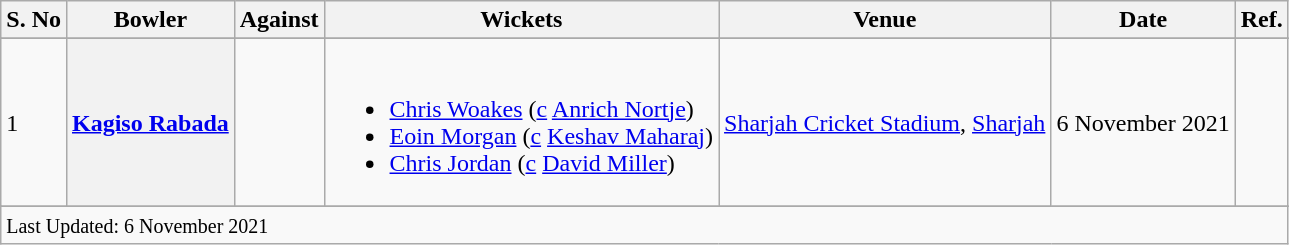<table class="wikitable sortable plainrowheaders" border="1">
<tr>
<th>S. No</th>
<th>Bowler</th>
<th>Against</th>
<th class="unsortable">Wickets</th>
<th>Venue</th>
<th>Date</th>
<th>Ref.</th>
</tr>
<tr>
</tr>
<tr>
<td>1</td>
<th scope="row" style="text-align:center"><a href='#'>Kagiso Rabada</a></th>
<td></td>
<td><br><ul><li><a href='#'>Chris Woakes</a> (<a href='#'>c</a> <a href='#'>Anrich Nortje</a>)</li><li><a href='#'>Eoin Morgan</a> (<a href='#'>c</a> <a href='#'>Keshav Maharaj</a>)</li><li><a href='#'>Chris Jordan</a> (<a href='#'>c</a> <a href='#'>David Miller</a>)</li></ul></td>
<td> <a href='#'>Sharjah Cricket Stadium</a>, <a href='#'>Sharjah</a></td>
<td>6 November 2021</td>
<td></td>
</tr>
<tr>
</tr>
<tr class=sortbottom>
<td colspan=7><small>Last Updated: 6 November 2021</small></td>
</tr>
</table>
